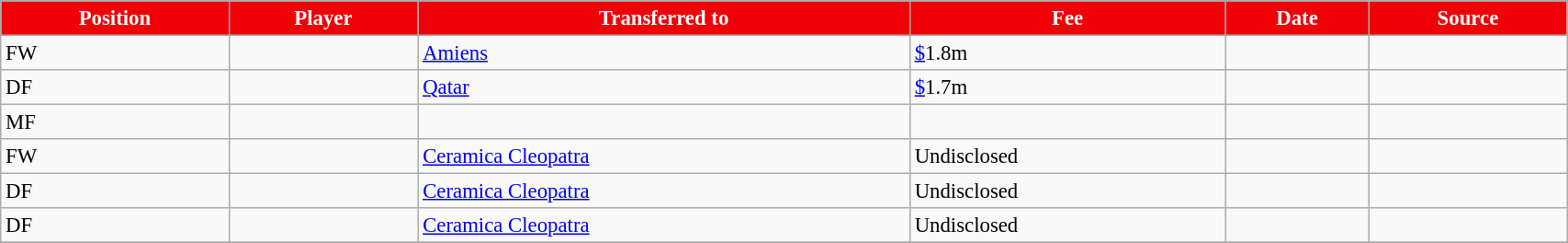<table class="wikitable sortable" style="width:90%; font-size:95%; text-align:left;">
<tr>
<th style="background:#EF0107; color:#FFFFFF">Position</th>
<th style="background:#EF0107; color:#FFFFFF">Player</th>
<th style="background:#EF0107; color:#FFFFFF">Transferred to</th>
<th style="background:#EF0107; color:#FFFFFF">Fee</th>
<th style="background:#EF0107; color:#FFFFFF">Date</th>
<th style="background:#EF0107; color:#FFFFFF">Source</th>
</tr>
<tr>
<td>FW</td>
<td></td>
<td> <a href='#'>Amiens</a></td>
<td><a href='#'>$</a>1.8m</td>
<td></td>
<td></td>
</tr>
<tr>
<td>DF</td>
<td></td>
<td> <a href='#'>Qatar</a></td>
<td><a href='#'>$</a>1.7m</td>
<td></td>
<td></td>
</tr>
<tr>
<td>MF</td>
<td></td>
<td></td>
<td></td>
<td></td>
<td></td>
</tr>
<tr>
<td>FW</td>
<td></td>
<td> <a href='#'>Ceramica Cleopatra</a></td>
<td>Undisclosed</td>
<td></td>
<td></td>
</tr>
<tr>
<td>DF</td>
<td></td>
<td> <a href='#'>Ceramica Cleopatra</a></td>
<td>Undisclosed</td>
<td></td>
<td></td>
</tr>
<tr>
<td>DF</td>
<td></td>
<td> <a href='#'>Ceramica Cleopatra</a></td>
<td>Undisclosed</td>
<td></td>
<td></td>
</tr>
<tr>
</tr>
</table>
